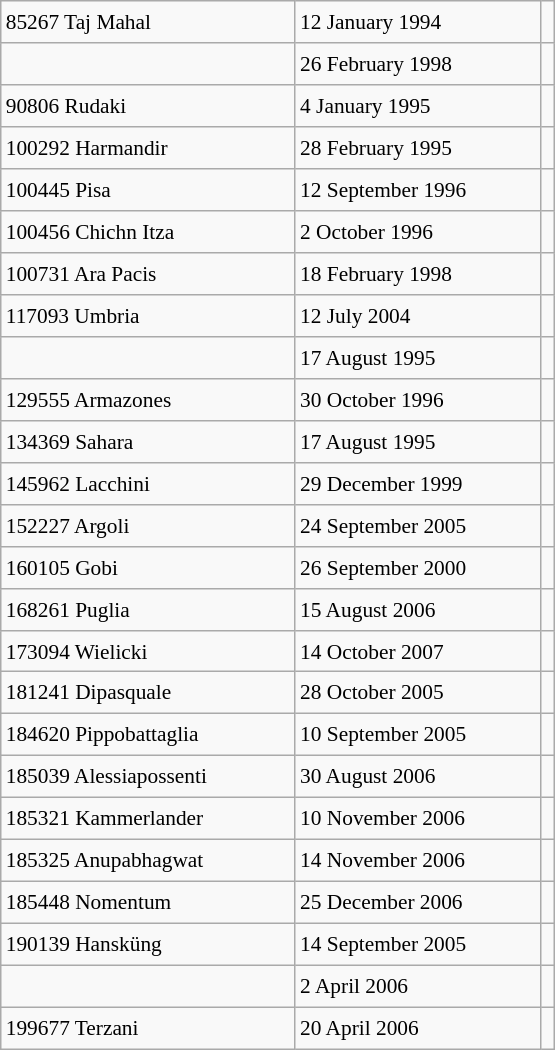<table class="wikitable" style="font-size: 89%; float: left; width: 26em; margin-right: 1em; height: 700px">
<tr>
<td>85267 Taj Mahal</td>
<td>12 January 1994</td>
<td></td>
</tr>
<tr>
<td></td>
<td>26 February 1998</td>
<td></td>
</tr>
<tr>
<td>90806 Rudaki</td>
<td>4 January 1995</td>
<td></td>
</tr>
<tr>
<td>100292 Harmandir</td>
<td>28 February 1995</td>
<td></td>
</tr>
<tr>
<td>100445 Pisa</td>
<td>12 September 1996</td>
<td></td>
</tr>
<tr>
<td>100456 Chichn Itza</td>
<td>2 October 1996</td>
<td></td>
</tr>
<tr>
<td>100731 Ara Pacis</td>
<td>18 February 1998</td>
<td></td>
</tr>
<tr>
<td>117093 Umbria</td>
<td>12 July 2004</td>
<td></td>
</tr>
<tr>
<td></td>
<td>17 August 1995</td>
<td></td>
</tr>
<tr>
<td>129555 Armazones</td>
<td>30 October 1996</td>
<td></td>
</tr>
<tr>
<td>134369 Sahara</td>
<td>17 August 1995</td>
<td></td>
</tr>
<tr>
<td>145962 Lacchini</td>
<td>29 December 1999</td>
<td></td>
</tr>
<tr>
<td>152227 Argoli</td>
<td>24 September 2005</td>
<td></td>
</tr>
<tr>
<td>160105 Gobi</td>
<td>26 September 2000</td>
<td></td>
</tr>
<tr>
<td>168261 Puglia</td>
<td>15 August 2006</td>
<td></td>
</tr>
<tr>
<td>173094 Wielicki</td>
<td>14 October 2007</td>
<td></td>
</tr>
<tr>
<td>181241 Dipasquale</td>
<td>28 October 2005</td>
<td></td>
</tr>
<tr>
<td>184620 Pippobattaglia</td>
<td>10 September 2005</td>
<td></td>
</tr>
<tr>
<td>185039 Alessiapossenti</td>
<td>30 August 2006</td>
<td></td>
</tr>
<tr>
<td>185321 Kammerlander</td>
<td>10 November 2006</td>
<td></td>
</tr>
<tr>
<td>185325 Anupabhagwat</td>
<td>14 November 2006</td>
<td></td>
</tr>
<tr>
<td>185448 Nomentum</td>
<td>25 December 2006</td>
<td></td>
</tr>
<tr>
<td>190139 Hansküng</td>
<td>14 September 2005</td>
<td></td>
</tr>
<tr>
<td></td>
<td>2 April 2006</td>
<td></td>
</tr>
<tr>
<td>199677 Terzani</td>
<td>20 April 2006</td>
<td></td>
</tr>
</table>
